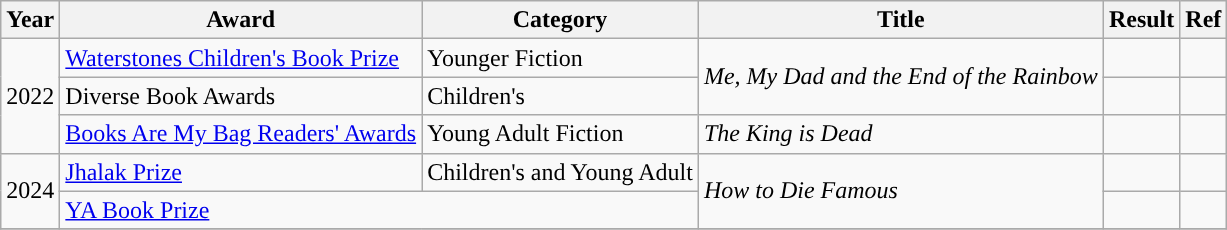<table class="wikitable sortable">
<tr>
<th>Year</th>
<th>Award</th>
<th>Category</th>
<th>Title</th>
<th>Result</th>
<th>Ref</th>
</tr>
<tr>
<td rowspan="3">2022</td>
<td><a href='#'>Waterstones Children's Book Prize</a></td>
<td>Younger Fiction</td>
<td rowspan="2"><em>Me, My Dad and the End of the Rainbow</em></td>
<td></td>
<td></td>
</tr>
<tr>
<td>Diverse Book Awards</td>
<td>Children's</td>
<td></td>
<td></td>
</tr>
<tr>
<td><a href='#'>Books Are My Bag Readers' Awards</a></td>
<td>Young Adult Fiction</td>
<td><em>The King is Dead</em></td>
<td></td>
<td></td>
</tr>
<tr>
<td rowspan="2">2024</td>
<td><a href='#'>Jhalak Prize</a></td>
<td>Children's and Young Adult</td>
<td rowspan="2"><em>How to Die Famous</em></td>
<td></td>
<td></td>
</tr>
<tr>
<td colspan="2"><a href='#'>YA Book Prize</a></td>
<td></td>
<td></td>
</tr>
<tr>
</tr>
</table>
